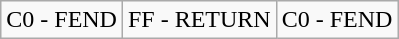<table class="wikitable">
<tr>
<td>C0 - FEND</td>
<td>FF - RETURN</td>
<td>C0 - FEND</td>
</tr>
</table>
